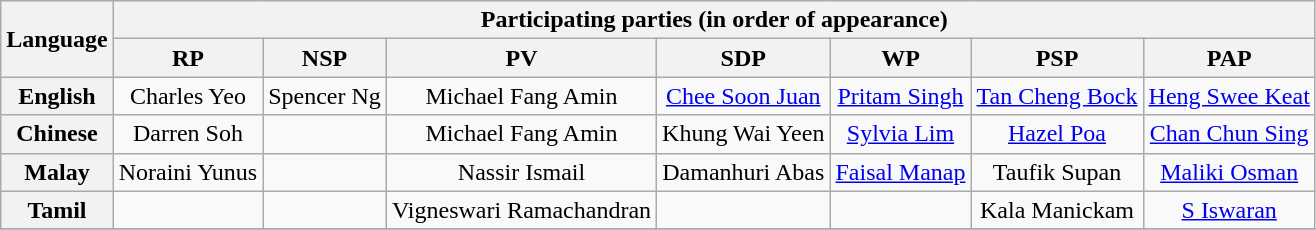<table class="wikitable" style="text-align: center">
<tr>
<th rowspan=2>Language</th>
<th Colspan=7>Participating parties (in order of appearance)</th>
</tr>
<tr>
<th>RP</th>
<th>NSP</th>
<th>PV</th>
<th>SDP</th>
<th>WP</th>
<th>PSP</th>
<th>PAP</th>
</tr>
<tr>
<th>English</th>
<td>Charles Yeo</td>
<td>Spencer Ng</td>
<td>Michael Fang Amin</td>
<td><a href='#'>Chee Soon Juan</a></td>
<td><a href='#'>Pritam Singh</a></td>
<td><a href='#'>Tan Cheng Bock</a></td>
<td><a href='#'>Heng Swee Keat</a></td>
</tr>
<tr>
<th>Chinese</th>
<td>Darren Soh</td>
<td></td>
<td>Michael Fang Amin</td>
<td>Khung Wai Yeen</td>
<td><a href='#'>Sylvia Lim</a></td>
<td><a href='#'>Hazel Poa</a></td>
<td><a href='#'>Chan Chun Sing</a></td>
</tr>
<tr>
<th>Malay</th>
<td>Noraini Yunus</td>
<td></td>
<td>Nassir Ismail</td>
<td>Damanhuri Abas</td>
<td><a href='#'>Faisal Manap</a></td>
<td>Taufik Supan</td>
<td><a href='#'>Maliki Osman</a></td>
</tr>
<tr>
<th>Tamil</th>
<td></td>
<td></td>
<td>Vigneswari Ramachandran</td>
<td></td>
<td></td>
<td>Kala Manickam</td>
<td><a href='#'>S Iswaran</a></td>
</tr>
<tr>
</tr>
</table>
